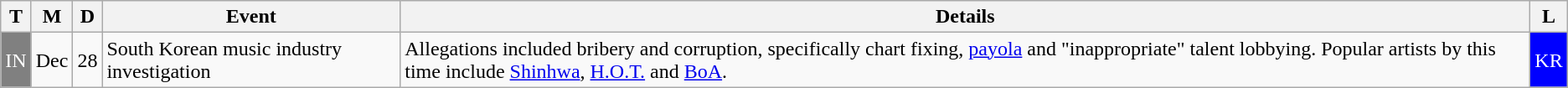<table class="wikitable">
<tr>
<th>T</th>
<th>M</th>
<th>D</th>
<th>Event</th>
<th>Details</th>
<th>L</th>
</tr>
<tr>
<td style="background:gray; color:white">IN</td>
<td>Dec</td>
<td>28</td>
<td>South Korean music industry investigation</td>
<td>Allegations included bribery and corruption, specifically chart fixing, <a href='#'>payola</a> and "inappropriate" talent lobbying. Popular artists by this time include <a href='#'>Shinhwa</a>, <a href='#'>H.O.T.</a> and <a href='#'>BoA</a>.</td>
<td style="background:blue; color:white">KR</td>
</tr>
</table>
